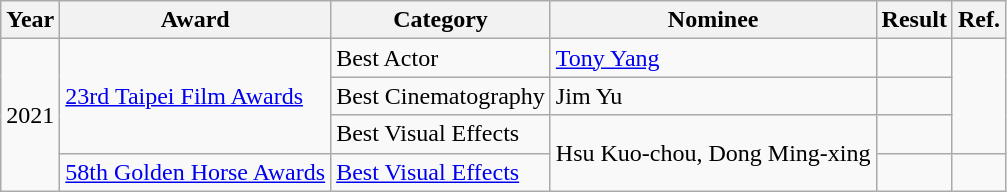<table class="wikitable plainrowheaders">
<tr>
<th>Year</th>
<th>Award</th>
<th>Category</th>
<th>Nominee</th>
<th>Result</th>
<th>Ref.</th>
</tr>
<tr>
<td rowspan="4">2021</td>
<td rowspan="3"><a href='#'>23rd Taipei Film Awards</a></td>
<td>Best Actor</td>
<td><a href='#'>Tony Yang</a></td>
<td></td>
<td rowspan="3"></td>
</tr>
<tr>
<td>Best Cinematography</td>
<td>Jim Yu</td>
<td></td>
</tr>
<tr>
<td>Best Visual Effects</td>
<td rowspan="2">Hsu Kuo-chou, Dong Ming-xing</td>
<td></td>
</tr>
<tr>
<td><a href='#'>58th Golden Horse Awards</a></td>
<td><a href='#'>Best Visual Effects</a></td>
<td></td>
<td></td>
</tr>
</table>
